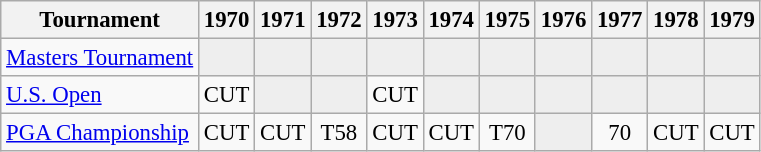<table class="wikitable" style="font-size:95%;text-align:center;">
<tr>
<th>Tournament</th>
<th>1970</th>
<th>1971</th>
<th>1972</th>
<th>1973</th>
<th>1974</th>
<th>1975</th>
<th>1976</th>
<th>1977</th>
<th>1978</th>
<th>1979</th>
</tr>
<tr>
<td align=left><a href='#'>Masters Tournament</a></td>
<td style="background:#eeeeee;"></td>
<td style="background:#eeeeee;"></td>
<td style="background:#eeeeee;"></td>
<td style="background:#eeeeee;"></td>
<td style="background:#eeeeee;"></td>
<td style="background:#eeeeee;"></td>
<td style="background:#eeeeee;"></td>
<td style="background:#eeeeee;"></td>
<td style="background:#eeeeee;"></td>
<td style="background:#eeeeee;"></td>
</tr>
<tr>
<td align=left><a href='#'>U.S. Open</a></td>
<td>CUT</td>
<td style="background:#eeeeee;"></td>
<td style="background:#eeeeee;"></td>
<td>CUT</td>
<td style="background:#eeeeee;"></td>
<td style="background:#eeeeee;"></td>
<td style="background:#eeeeee;"></td>
<td style="background:#eeeeee;"></td>
<td style="background:#eeeeee;"></td>
<td style="background:#eeeeee;"></td>
</tr>
<tr>
<td align=left><a href='#'>PGA Championship</a></td>
<td>CUT</td>
<td>CUT</td>
<td>T58</td>
<td>CUT</td>
<td>CUT</td>
<td>T70</td>
<td style="background:#eeeeee;"></td>
<td>70</td>
<td>CUT</td>
<td>CUT</td>
</tr>
</table>
